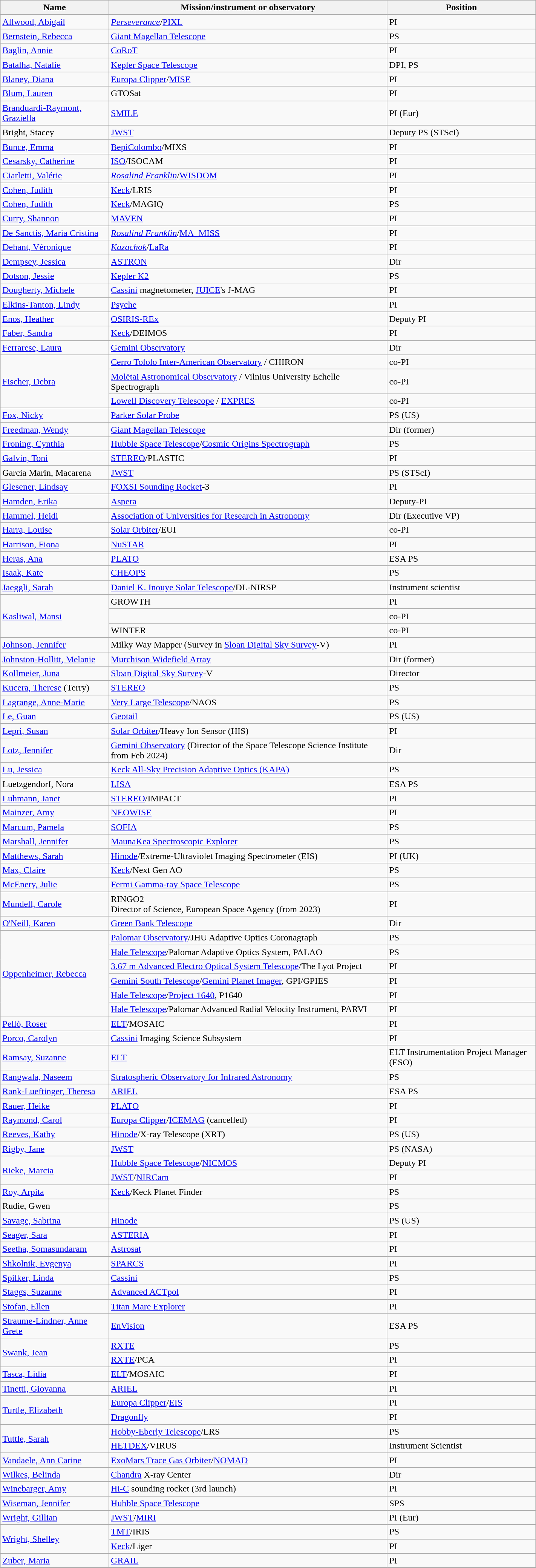<table class="wikitable sortable" style="width:75%; background:light color">
<tr>
<th>Name</th>
<th>Mission/instrument or observatory</th>
<th>Position</th>
</tr>
<tr>
<td><a href='#'>Allwood, Abigail</a></td>
<td><a href='#'><em>Perseverance</em></a>/<a href='#'>PIXL</a></td>
<td>PI</td>
</tr>
<tr>
<td><a href='#'>Bernstein, Rebecca</a></td>
<td><a href='#'>Giant Magellan Telescope</a></td>
<td>PS</td>
</tr>
<tr>
<td><a href='#'>Baglin, Annie</a></td>
<td><a href='#'>CoRoT</a></td>
<td>PI</td>
</tr>
<tr>
<td><a href='#'>Batalha, Natalie</a></td>
<td><a href='#'>Kepler Space Telescope</a></td>
<td>DPI, PS</td>
</tr>
<tr>
<td><a href='#'>Blaney, Diana</a></td>
<td><a href='#'>Europa Clipper</a>/<a href='#'>MISE</a></td>
<td>PI</td>
</tr>
<tr>
<td><a href='#'>Blum, Lauren</a></td>
<td>GTOSat</td>
<td>PI</td>
</tr>
<tr>
<td><a href='#'>Branduardi-Raymont, Graziella</a></td>
<td><a href='#'>SMILE</a></td>
<td>PI (Eur)</td>
</tr>
<tr>
<td>Bright, Stacey</td>
<td><a href='#'>JWST</a></td>
<td>Deputy PS (STScI)</td>
</tr>
<tr>
<td><a href='#'>Bunce, Emma</a></td>
<td><a href='#'>BepiColombo</a>/MIXS</td>
<td>PI</td>
</tr>
<tr>
<td><a href='#'>Cesarsky, Catherine</a></td>
<td><a href='#'>ISO</a>/ISOCAM</td>
<td>PI</td>
</tr>
<tr>
<td><a href='#'>Ciarletti, Valérie</a></td>
<td><a href='#'><em>Rosalind Franklin</em></a>/<a href='#'>WISDOM</a></td>
<td>PI</td>
</tr>
<tr>
<td><a href='#'>Cohen, Judith</a></td>
<td><a href='#'>Keck</a>/LRIS</td>
<td>PI</td>
</tr>
<tr>
<td><a href='#'>Cohen, Judith</a></td>
<td><a href='#'>Keck</a>/MAGIQ</td>
<td>PS</td>
</tr>
<tr>
<td><a href='#'>Curry, Shannon</a></td>
<td><a href='#'>MAVEN</a></td>
<td>PI</td>
</tr>
<tr>
<td><a href='#'>De Sanctis, Maria Cristina</a></td>
<td><a href='#'><em>Rosalind Franklin</em></a>/<a href='#'>MA_MISS</a></td>
<td>PI</td>
</tr>
<tr>
<td><a href='#'>Dehant, Véronique</a></td>
<td><em><a href='#'>Kazachok</a></em>/<a href='#'>LaRa</a></td>
<td>PI</td>
</tr>
<tr>
<td><a href='#'>Dempsey, Jessica</a></td>
<td><a href='#'>ASTRON</a></td>
<td>Dir</td>
</tr>
<tr>
<td><a href='#'>Dotson, Jessie</a></td>
<td><a href='#'>Kepler K2</a></td>
<td>PS</td>
</tr>
<tr>
<td><a href='#'>Dougherty, Michele</a></td>
<td><a href='#'>Cassini</a> magnetometer, <a href='#'>JUICE</a>'s J-MAG</td>
<td>PI</td>
</tr>
<tr>
<td><a href='#'>Elkins-Tanton, Lindy</a></td>
<td><a href='#'>Psyche</a></td>
<td>PI</td>
</tr>
<tr>
<td><a href='#'>Enos, Heather</a></td>
<td><a href='#'>OSIRIS-REx</a></td>
<td>Deputy PI</td>
</tr>
<tr>
<td><a href='#'>Faber, Sandra</a></td>
<td><a href='#'>Keck</a>/DEIMOS</td>
<td>PI</td>
</tr>
<tr>
<td><a href='#'>Ferrarese, Laura</a></td>
<td><a href='#'>Gemini Observatory</a></td>
<td>Dir</td>
</tr>
<tr>
<td rowspan="3"><a href='#'>Fischer, Debra</a></td>
<td><a href='#'>Cerro Tololo Inter-American Observatory</a> / CHIRON</td>
<td>co-PI</td>
</tr>
<tr>
<td><a href='#'>Molėtai Astronomical Observatory</a> / Vilnius University Echelle Spectrograph</td>
<td>co-PI </td>
</tr>
<tr>
<td><a href='#'>Lowell Discovery Telescope</a> / <a href='#'>EXPRES</a></td>
<td>co-PI</td>
</tr>
<tr>
<td><a href='#'>Fox, Nicky</a></td>
<td><a href='#'>Parker Solar Probe</a></td>
<td>PS (US)</td>
</tr>
<tr>
<td><a href='#'>Freedman, Wendy</a></td>
<td><a href='#'>Giant Magellan Telescope</a></td>
<td>Dir (former)</td>
</tr>
<tr>
<td><a href='#'>Froning, Cynthia</a></td>
<td><a href='#'>Hubble Space Telescope</a>/<a href='#'>Cosmic Origins Spectrograph</a></td>
<td>PS</td>
</tr>
<tr>
<td><a href='#'>Galvin, Toni</a></td>
<td><a href='#'>STEREO</a>/PLASTIC</td>
<td>PI</td>
</tr>
<tr>
<td>Garcia Marin, Macarena</td>
<td><a href='#'>JWST</a></td>
<td>PS (STScI)</td>
</tr>
<tr>
<td><a href='#'>Glesener, Lindsay</a></td>
<td><a href='#'>FOXSI Sounding Rocket</a>-3</td>
<td>PI</td>
</tr>
<tr>
<td><a href='#'>Hamden, Erika</a></td>
<td><a href='#'>Aspera</a></td>
<td>Deputy-PI</td>
</tr>
<tr>
<td><a href='#'>Hammel, Heidi</a></td>
<td><a href='#'>Association of Universities for Research in Astronomy</a></td>
<td>Dir (Executive VP)</td>
</tr>
<tr>
<td><a href='#'>Harra, Louise</a></td>
<td><a href='#'>Solar Orbiter</a>/EUI</td>
<td>co-PI</td>
</tr>
<tr>
<td><a href='#'>Harrison, Fiona</a></td>
<td><a href='#'>NuSTAR</a></td>
<td>PI</td>
</tr>
<tr>
<td><a href='#'>Heras, Ana</a></td>
<td><a href='#'>PLATO</a></td>
<td>ESA PS</td>
</tr>
<tr>
<td><a href='#'>Isaak, Kate</a></td>
<td><a href='#'>CHEOPS</a></td>
<td>PS</td>
</tr>
<tr>
<td><a href='#'>Jaeggli, Sarah</a></td>
<td><a href='#'>Daniel K. Inouye Solar Telescope</a>/DL-NIRSP</td>
<td>Instrument scientist</td>
</tr>
<tr>
<td rowspan="3"><a href='#'>Kasliwal, Mansi</a></td>
<td>GROWTH</td>
<td>PI</td>
</tr>
<tr>
<td></td>
<td>co-PI</td>
</tr>
<tr>
<td>WINTER</td>
<td>co-PI</td>
</tr>
<tr>
<td><a href='#'>Johnson, Jennifer</a></td>
<td>Milky Way Mapper (Survey in <a href='#'>Sloan Digital Sky Survey</a>-V)</td>
<td>PI</td>
</tr>
<tr>
<td><a href='#'>Johnston-Hollitt, Melanie</a></td>
<td><a href='#'> Murchison Widefield Array</a></td>
<td>Dir (former)</td>
</tr>
<tr>
<td><a href='#'>Kollmeier, Juna</a></td>
<td><a href='#'>Sloan Digital Sky Survey</a>-V</td>
<td>Director</td>
</tr>
<tr>
<td><a href='#'>Kucera, Therese</a> (Terry)</td>
<td><a href='#'>STEREO</a></td>
<td>PS</td>
</tr>
<tr>
<td><a href='#'>Lagrange, Anne-Marie</a></td>
<td><a href='#'>Very Large Telescope</a>/NAOS</td>
<td>PS</td>
</tr>
<tr>
<td><a href='#'>Le, Guan</a></td>
<td><a href='#'>Geotail</a></td>
<td>PS (US)</td>
</tr>
<tr>
<td><a href='#'>Lepri, Susan</a></td>
<td><a href='#'>Solar Orbiter</a>/Heavy Ion Sensor (HIS)</td>
<td>PI</td>
</tr>
<tr>
<td><a href='#'>Lotz, Jennifer</a></td>
<td><a href='#'>Gemini Observatory</a> (Director of the Space Telescope Science Institute from Feb 2024)</td>
<td>Dir</td>
</tr>
<tr>
<td><a href='#'>Lu, Jessica</a></td>
<td><a href='#'>Keck All-Sky Precision Adaptive Optics (KAPA)</a></td>
<td>PS</td>
</tr>
<tr>
<td>Luetzgendorf, Nora</td>
<td><a href='#'>LISA</a></td>
<td>ESA PS </td>
</tr>
<tr>
<td><a href='#'>Luhmann, Janet</a></td>
<td><a href='#'>STEREO</a>/IMPACT</td>
<td>PI</td>
</tr>
<tr>
<td><a href='#'>Mainzer, Amy</a></td>
<td><a href='#'>NEOWISE</a></td>
<td>PI</td>
</tr>
<tr>
<td><a href='#'>Marcum, Pamela</a></td>
<td><a href='#'>SOFIA</a></td>
<td>PS</td>
</tr>
<tr>
<td><a href='#'>Marshall, Jennifer</a></td>
<td><a href='#'>MaunaKea Spectroscopic Explorer</a></td>
<td>PS</td>
</tr>
<tr>
<td><a href='#'>Matthews, Sarah</a></td>
<td><a href='#'>Hinode</a>/Extreme-Ultraviolet Imaging Spectrometer (EIS)</td>
<td>PI (UK)</td>
</tr>
<tr>
<td><a href='#'>Max, Claire</a></td>
<td><a href='#'>Keck</a>/Next Gen AO</td>
<td>PS</td>
</tr>
<tr>
<td><a href='#'>McEnery, Julie</a></td>
<td><a href='#'>Fermi Gamma-ray Space Telescope</a></td>
<td>PS</td>
</tr>
<tr>
<td><a href='#'>Mundell, Carole</a></td>
<td>RINGO2<br>Director of Science, European Space Agency (from 2023)</td>
<td>PI</td>
</tr>
<tr>
<td><a href='#'>O'Neill, Karen</a></td>
<td><a href='#'>Green Bank Telescope</a></td>
<td>Dir</td>
</tr>
<tr>
<td rowspan="6"><a href='#'>Oppenheimer, Rebecca</a></td>
<td><a href='#'>Palomar Observatory</a>/JHU Adaptive Optics Coronagraph</td>
<td>PS</td>
</tr>
<tr>
<td><a href='#'>Hale Telescope</a>/Palomar Adaptive Optics System, PALAO</td>
<td>PS</td>
</tr>
<tr>
<td><a href='#'>3.67 m Advanced Electro Optical System Telescope</a>/The Lyot Project</td>
<td>PI</td>
</tr>
<tr>
<td><a href='#'>Gemini South Telescope</a>/<a href='#'>Gemini Planet Imager</a>, GPI/GPIES</td>
<td>PI</td>
</tr>
<tr>
<td><a href='#'>Hale Telescope</a>/<a href='#'>Project 1640</a>, P1640</td>
<td>PI</td>
</tr>
<tr>
<td><a href='#'>Hale Telescope</a>/Palomar Advanced Radial Velocity Instrument, PARVI</td>
<td>PI</td>
</tr>
<tr>
<td><a href='#'>Pelló, Roser</a></td>
<td><a href='#'>ELT</a>/MOSAIC</td>
<td>PI</td>
</tr>
<tr>
<td><a href='#'>Porco, Carolyn</a></td>
<td><a href='#'>Cassini</a> Imaging Science Subsystem</td>
<td>PI</td>
</tr>
<tr>
<td><a href='#'>Ramsay, Suzanne</a></td>
<td><a href='#'>ELT</a></td>
<td>ELT Instrumentation Project Manager (ESO)</td>
</tr>
<tr>
<td><a href='#'>Rangwala, Naseem</a></td>
<td><a href='#'>Stratospheric Observatory for Infrared Astronomy</a></td>
<td>PS</td>
</tr>
<tr>
<td><a href='#'>Rank-Lueftinger, Theresa</a></td>
<td><a href='#'>ARIEL</a></td>
<td>ESA PS</td>
</tr>
<tr>
<td><a href='#'>Rauer, Heike</a></td>
<td><a href='#'>PLATO</a></td>
<td>PI</td>
</tr>
<tr>
<td><a href='#'>Raymond, Carol</a></td>
<td><a href='#'>Europa Clipper</a>/<a href='#'>ICEMAG</a> (cancelled)</td>
<td>PI</td>
</tr>
<tr>
<td><a href='#'>Reeves, Kathy</a></td>
<td><a href='#'>Hinode</a>/X-ray Telescope (XRT)</td>
<td>PS (US)</td>
</tr>
<tr>
<td><a href='#'>Rigby, Jane</a></td>
<td><a href='#'>JWST</a></td>
<td>PS (NASA)</td>
</tr>
<tr>
<td rowspan="2"><a href='#'>Rieke, Marcia</a></td>
<td><a href='#'>Hubble Space Telescope</a>/<a href='#'>NICMOS</a></td>
<td>Deputy PI</td>
</tr>
<tr>
<td><a href='#'>JWST</a>/<a href='#'>NIRCam</a></td>
<td>PI</td>
</tr>
<tr>
<td><a href='#'>Roy, Arpita</a></td>
<td><a href='#'>Keck</a>/Keck Planet Finder</td>
<td>PS</td>
</tr>
<tr>
<td>Rudie, Gwen</td>
<td></td>
<td>PS</td>
</tr>
<tr>
<td><a href='#'>Savage, Sabrina</a></td>
<td><a href='#'>Hinode</a></td>
<td>PS (US)</td>
</tr>
<tr>
<td><a href='#'>Seager, Sara</a></td>
<td><a href='#'>ASTERIA</a></td>
<td>PI</td>
</tr>
<tr>
<td><a href='#'>Seetha, Somasundaram</a></td>
<td><a href='#'>Astrosat</a></td>
<td>PI</td>
</tr>
<tr>
<td><a href='#'>Shkolnik, Evgenya</a></td>
<td><a href='#'>SPARCS</a></td>
<td>PI</td>
</tr>
<tr>
<td><a href='#'>Spilker, Linda</a></td>
<td><a href='#'>Cassini</a></td>
<td>PS</td>
</tr>
<tr>
<td><a href='#'>Staggs, Suzanne</a></td>
<td><a href='#'>Advanced ACTpol</a></td>
<td>PI</td>
</tr>
<tr>
<td><a href='#'>Stofan, Ellen</a></td>
<td><a href='#'>Titan Mare Explorer</a></td>
<td>PI</td>
</tr>
<tr>
<td><a href='#'>Straume-Lindner, Anne Grete</a></td>
<td><a href='#'>EnVision</a></td>
<td>ESA PS</td>
</tr>
<tr>
<td rowspan="2"><a href='#'>Swank, Jean</a></td>
<td><a href='#'>RXTE</a></td>
<td>PS</td>
</tr>
<tr>
<td><a href='#'>RXTE</a>/PCA</td>
<td>PI</td>
</tr>
<tr>
<td><a href='#'>Tasca, Lidia</a></td>
<td><a href='#'>ELT</a>/MOSAIC</td>
<td>PI</td>
</tr>
<tr>
<td><a href='#'>Tinetti, Giovanna</a></td>
<td><a href='#'>ARIEL</a></td>
<td>PI</td>
</tr>
<tr>
<td rowspan="2"><a href='#'>Turtle, Elizabeth</a></td>
<td><a href='#'>Europa Clipper</a>/<a href='#'>EIS</a></td>
<td>PI</td>
</tr>
<tr>
<td><a href='#'>Dragonfly</a></td>
<td>PI</td>
</tr>
<tr>
<td rowspan="2"><a href='#'>Tuttle, Sarah</a></td>
<td><a href='#'>Hobby-Eberly Telescope</a>/LRS</td>
<td>PS</td>
</tr>
<tr>
<td><a href='#'>HETDEX</a>/VIRUS</td>
<td>Instrument Scientist</td>
</tr>
<tr>
<td><a href='#'>Vandaele, Ann Carine</a></td>
<td><a href='#'>ExoMars Trace Gas Orbiter</a>/<a href='#'>NOMAD</a></td>
<td>PI</td>
</tr>
<tr>
<td><a href='#'>Wilkes, Belinda</a></td>
<td><a href='#'>Chandra</a> X-ray Center</td>
<td>Dir</td>
</tr>
<tr>
<td><a href='#'>Winebarger, Amy</a></td>
<td><a href='#'>Hi-C</a> sounding rocket (3rd launch)</td>
<td>PI</td>
</tr>
<tr>
<td><a href='#'>Wiseman, Jennifer</a></td>
<td><a href='#'>Hubble Space Telescope</a></td>
<td>SPS</td>
</tr>
<tr>
<td><a href='#'>Wright, Gillian</a></td>
<td><a href='#'>JWST</a>/<a href='#'>MIRI</a></td>
<td>PI (Eur)</td>
</tr>
<tr>
<td rowspan="2"><a href='#'>Wright, Shelley</a></td>
<td><a href='#'>TMT</a>/IRIS</td>
<td>PS</td>
</tr>
<tr>
<td><a href='#'>Keck</a>/Liger</td>
<td>PI</td>
</tr>
<tr>
<td><a href='#'>Zuber, Maria</a></td>
<td><a href='#'>GRAIL</a></td>
<td>PI</td>
</tr>
</table>
